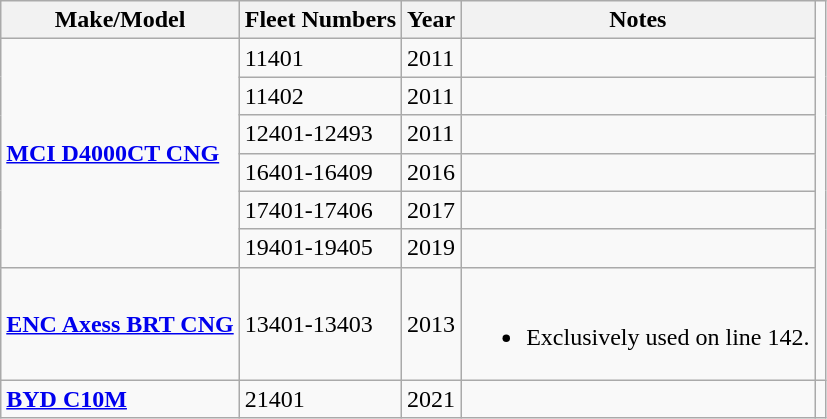<table class="wikitable">
<tr>
<th>Make/Model</th>
<th>Fleet Numbers</th>
<th>Year</th>
<th>Notes</th>
</tr>
<tr>
<td rowspan="6"><strong><a href='#'>MCI D4000CT CNG</a></strong></td>
<td>11401</td>
<td>2011</td>
<td></td>
</tr>
<tr>
<td>11402</td>
<td>2011</td>
<td></td>
</tr>
<tr>
<td>12401-12493</td>
<td>2011</td>
<td></td>
</tr>
<tr>
<td>16401-16409</td>
<td>2016</td>
<td></td>
</tr>
<tr>
<td>17401-17406</td>
<td>2017</td>
<td></td>
</tr>
<tr>
<td>19401-19405</td>
<td>2019</td>
<td></td>
</tr>
<tr>
<td><a href='#'><strong>ENC Axess BRT CNG</strong></a></td>
<td>13401-13403</td>
<td>2013</td>
<td><br><ul><li>Exclusively used on line 142.</li></ul></td>
</tr>
<tr>
<td><a href='#'><strong>BYD C10M</strong></a></td>
<td>21401</td>
<td>2021</td>
<td></td>
<td></td>
</tr>
</table>
